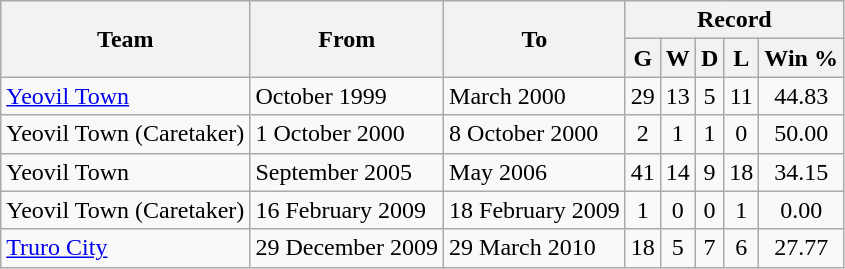<table class="wikitable" style="text-align: center">
<tr>
<th rowspan="2">Team</th>
<th rowspan="2">From</th>
<th rowspan="2">To</th>
<th colspan="5">Record</th>
</tr>
<tr>
<th>G</th>
<th>W</th>
<th>D</th>
<th>L</th>
<th>Win %</th>
</tr>
<tr>
<td align=left><a href='#'>Yeovil Town</a></td>
<td align=left>October 1999</td>
<td align=left>March 2000</td>
<td>29</td>
<td>13</td>
<td>5</td>
<td>11</td>
<td>44.83</td>
</tr>
<tr>
<td align=left>Yeovil Town (Caretaker)</td>
<td align=left>1 October 2000</td>
<td align=left>8 October 2000</td>
<td>2</td>
<td>1</td>
<td>1</td>
<td>0</td>
<td>50.00</td>
</tr>
<tr>
<td align=left>Yeovil Town</td>
<td align=left>September 2005</td>
<td align=left>May 2006</td>
<td>41</td>
<td>14</td>
<td>9</td>
<td>18</td>
<td>34.15</td>
</tr>
<tr>
<td align=left>Yeovil Town (Caretaker)</td>
<td align=left>16 February 2009</td>
<td align=left>18 February 2009</td>
<td>1</td>
<td>0</td>
<td>0</td>
<td>1</td>
<td>0.00</td>
</tr>
<tr>
<td align=left><a href='#'>Truro City</a></td>
<td align=left>29 December 2009</td>
<td align=left>29 March 2010</td>
<td>18</td>
<td>5</td>
<td>7</td>
<td>6</td>
<td>27.77</td>
</tr>
</table>
